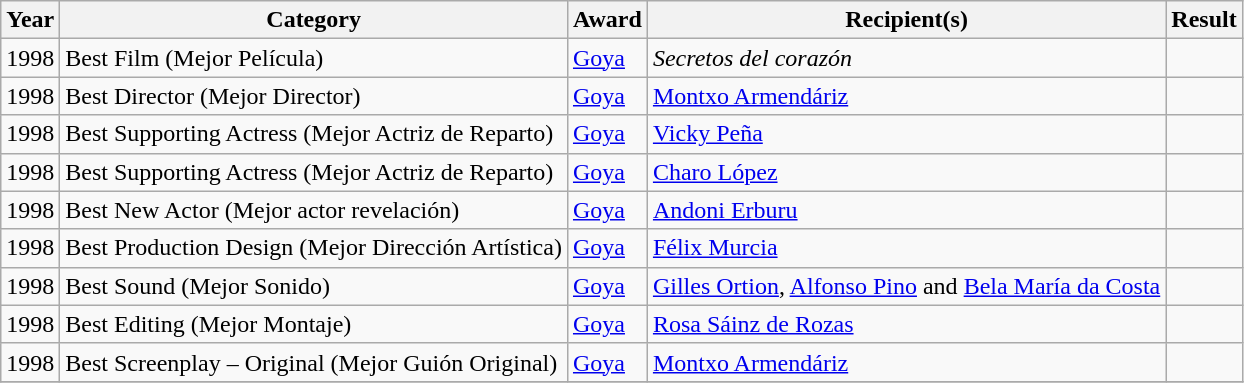<table class="wikitable">
<tr>
<th>Year</th>
<th>Category</th>
<th>Award</th>
<th>Recipient(s)</th>
<th>Result</th>
</tr>
<tr>
<td>1998</td>
<td>Best Film (Mejor Película)</td>
<td><a href='#'>Goya</a></td>
<td><em>Secretos del corazón</em></td>
<td></td>
</tr>
<tr>
<td>1998</td>
<td>Best Director (Mejor Director)</td>
<td><a href='#'>Goya</a></td>
<td><a href='#'>Montxo Armendáriz</a></td>
<td></td>
</tr>
<tr>
<td>1998</td>
<td>Best Supporting Actress (Mejor Actriz de Reparto)</td>
<td><a href='#'>Goya</a></td>
<td><a href='#'>Vicky Peña</a></td>
<td></td>
</tr>
<tr>
<td>1998</td>
<td>Best Supporting Actress (Mejor Actriz de Reparto)</td>
<td><a href='#'>Goya</a></td>
<td><a href='#'>Charo López</a></td>
<td></td>
</tr>
<tr>
<td>1998</td>
<td>Best New Actor (Mejor actor revelación)</td>
<td><a href='#'>Goya</a></td>
<td><a href='#'>Andoni Erburu</a></td>
<td></td>
</tr>
<tr>
<td>1998</td>
<td>Best Production Design (Mejor Dirección Artística)</td>
<td><a href='#'>Goya</a></td>
<td><a href='#'>Félix Murcia</a></td>
<td></td>
</tr>
<tr>
<td>1998</td>
<td>Best Sound (Mejor Sonido)</td>
<td><a href='#'>Goya</a></td>
<td><a href='#'>Gilles Ortion</a>, <a href='#'>Alfonso Pino</a> and <a href='#'>Bela María da Costa</a></td>
<td></td>
</tr>
<tr>
<td>1998</td>
<td>Best Editing (Mejor Montaje)</td>
<td><a href='#'>Goya</a></td>
<td><a href='#'>Rosa Sáinz de Rozas</a></td>
<td></td>
</tr>
<tr>
<td>1998</td>
<td>Best Screenplay – Original (Mejor Guión Original)</td>
<td><a href='#'>Goya</a></td>
<td><a href='#'>Montxo Armendáriz</a></td>
<td></td>
</tr>
<tr>
</tr>
</table>
